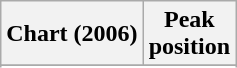<table class="wikitable sortable">
<tr>
<th>Chart (2006)</th>
<th>Peak<br>position</th>
</tr>
<tr>
</tr>
<tr>
</tr>
<tr>
</tr>
</table>
